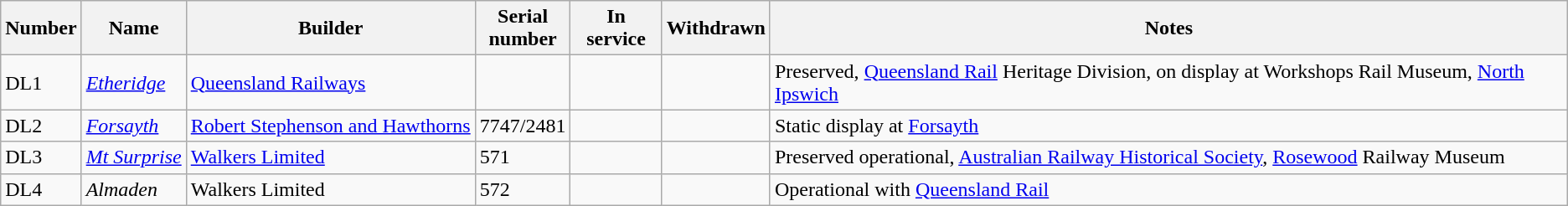<table class="wikitable sortable">
<tr>
<th>Number</th>
<th>Name</th>
<th>Builder</th>
<th>Serial<br>number</th>
<th>In service</th>
<th>Withdrawn</th>
<th>Notes</th>
</tr>
<tr>
<td>DL1</td>
<td><em><a href='#'>Etheridge</a></em></td>
<td style=white-space:nowrap><a href='#'>Queensland Railways</a></td>
<td></td>
<td align="right"></td>
<td align="right"></td>
<td>Preserved, <a href='#'>Queensland Rail</a> Heritage Division, on display at Workshops Rail Museum, <a href='#'>North Ipswich</a></td>
</tr>
<tr>
<td>DL2</td>
<td><em><a href='#'>Forsayth</a></em></td>
<td style=white-space:nowrap><a href='#'>Robert Stephenson and Hawthorns</a></td>
<td>7747/2481</td>
<td align="right"></td>
<td align="right"></td>
<td>Static display at <a href='#'>Forsayth</a></td>
</tr>
<tr>
<td>DL3</td>
<td style=white-space:nowrap><em><a href='#'>Mt Surprise</a></em></td>
<td><a href='#'>Walkers Limited</a></td>
<td>571</td>
<td align="right"></td>
<td align="right"></td>
<td>Preserved operational, <a href='#'>Australian Railway Historical Society</a>, <a href='#'>Rosewood</a> Railway Museum</td>
</tr>
<tr>
<td>DL4</td>
<td><em>Almaden</em></td>
<td>Walkers Limited</td>
<td>572</td>
<td align="right"></td>
<td></td>
<td>Operational with <a href='#'>Queensland Rail</a></td>
</tr>
</table>
